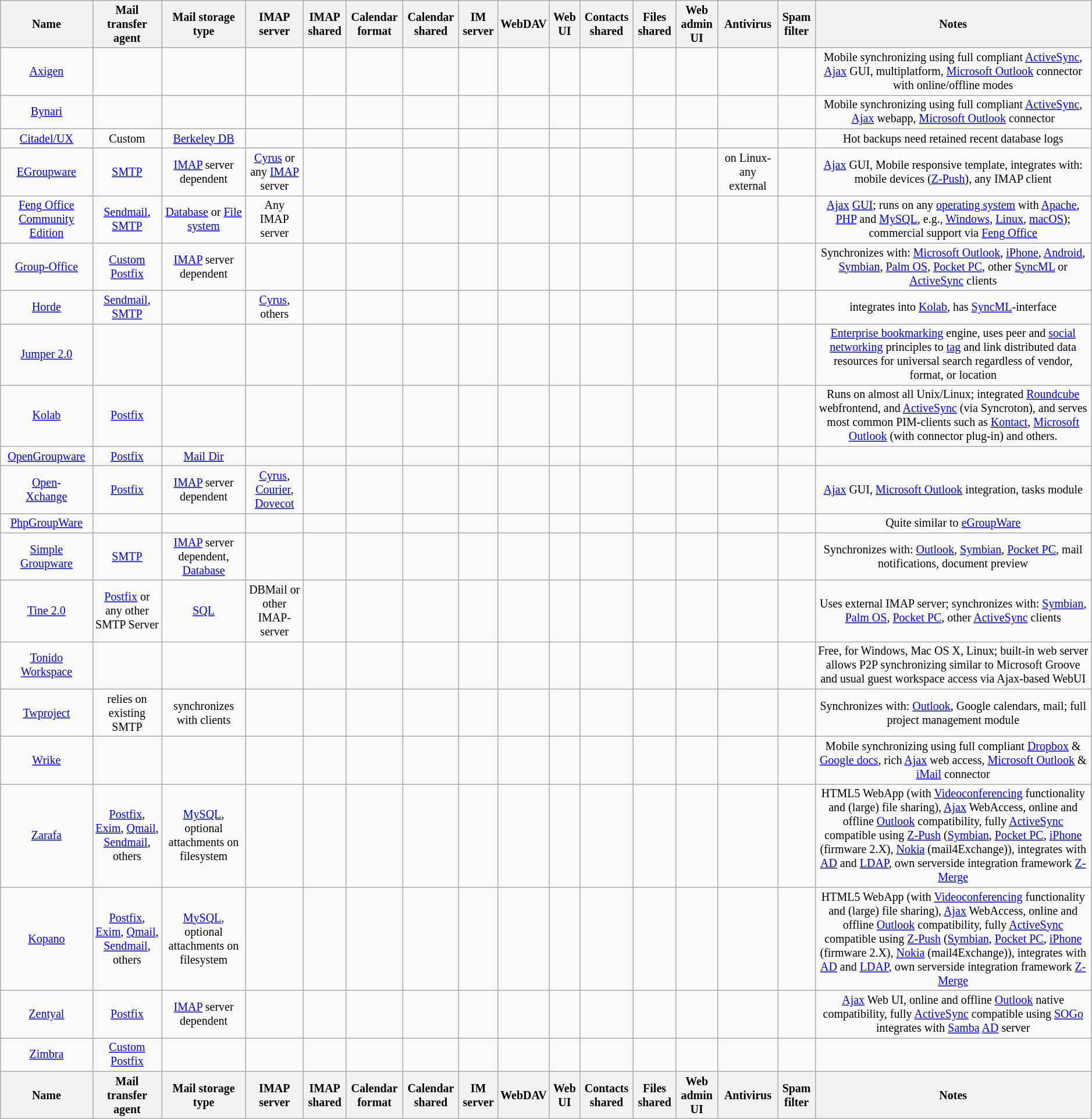<table class="wikitable sortable sticky-header" style="font-size: smaller; text-align: center;">
<tr>
<th>Name</th>
<th>Mail transfer agent</th>
<th>Mail storage type</th>
<th>IMAP server</th>
<th>IMAP shared</th>
<th>Calendar format</th>
<th>Calendar shared</th>
<th>IM server</th>
<th>WebDAV</th>
<th>Web UI</th>
<th>Contacts shared</th>
<th>Files shared</th>
<th>Web admin UI</th>
<th>Antivirus</th>
<th>Spam filter</th>
<th>Notes</th>
</tr>
<tr>
<td><a href='#'>Axigen</a></td>
<td></td>
<td></td>
<td></td>
<td></td>
<td></td>
<td></td>
<td></td>
<td></td>
<td></td>
<td></td>
<td></td>
<td></td>
<td></td>
<td></td>
<td>Mobile synchronizing using full compliant <a href='#'>ActiveSync</a>, <a href='#'>Ajax</a> GUI, multiplatform, <a href='#'>Microsoft Outlook</a> connector with online/offline modes</td>
</tr>
<tr>
<td><a href='#'>Bynari</a></td>
<td></td>
<td></td>
<td></td>
<td></td>
<td></td>
<td></td>
<td></td>
<td></td>
<td></td>
<td></td>
<td></td>
<td></td>
<td></td>
<td></td>
<td>Mobile synchronizing using full compliant <a href='#'>ActiveSync</a>, <a href='#'>Ajax</a> webapp, <a href='#'>Microsoft Outlook</a> connector</td>
</tr>
<tr>
<td><a href='#'>Citadel/UX</a></td>
<td>Custom</td>
<td><a href='#'>Berkeley DB</a></td>
<td></td>
<td></td>
<td></td>
<td></td>
<td></td>
<td></td>
<td></td>
<td></td>
<td></td>
<td></td>
<td></td>
<td></td>
<td>Hot backups need retained recent database logs</td>
</tr>
<tr>
<td><a href='#'>EGroupware</a></td>
<td><a href='#'>SMTP</a></td>
<td><a href='#'>IMAP</a> server dependent</td>
<td><a href='#'>Cyrus</a> or any <a href='#'>IMAP</a> server</td>
<td></td>
<td></td>
<td></td>
<td></td>
<td></td>
<td></td>
<td></td>
<td></td>
<td></td>
<td> on Linux- any external</td>
<td></td>
<td><a href='#'>Ajax</a> GUI, Mobile responsive template, integrates with: mobile devices (<a href='#'>Z-Push</a>), any IMAP client</td>
</tr>
<tr>
<td><a href='#'>Feng Office Community Edition</a></td>
<td><a href='#'>Sendmail</a>, <a href='#'>SMTP</a></td>
<td><a href='#'>Database</a> or <a href='#'>File system</a></td>
<td>Any IMAP server</td>
<td></td>
<td></td>
<td></td>
<td></td>
<td></td>
<td></td>
<td></td>
<td></td>
<td></td>
<td></td>
<td></td>
<td><a href='#'>Ajax</a> <a href='#'>GUI</a>; runs on any <a href='#'>operating system</a> with <a href='#'>Apache</a>, <a href='#'>PHP</a> and <a href='#'>MySQL</a>, e.g., <a href='#'>Windows</a>, <a href='#'>Linux</a>, <a href='#'>macOS</a>); commercial support via <a href='#'>Feng Office</a></td>
</tr>
<tr>
<td><a href='#'>Group-Office</a></td>
<td><a href='#'>Custom Postfix</a></td>
<td><a href='#'>IMAP</a> server dependent</td>
<td></td>
<td></td>
<td></td>
<td></td>
<td></td>
<td></td>
<td></td>
<td></td>
<td></td>
<td></td>
<td></td>
<td></td>
<td>Synchronizes with: <a href='#'>Microsoft Outlook</a>, <a href='#'>iPhone</a>, <a href='#'>Android</a>, <a href='#'>Symbian</a>, <a href='#'>Palm OS</a>, <a href='#'>Pocket PC</a>, other <a href='#'>SyncML</a> or <a href='#'>ActiveSync</a> clients</td>
</tr>
<tr>
<td><a href='#'>Horde</a></td>
<td><a href='#'>Sendmail</a>, <a href='#'>SMTP</a></td>
<td></td>
<td><a href='#'>Cyrus</a>, others</td>
<td></td>
<td></td>
<td></td>
<td></td>
<td></td>
<td></td>
<td></td>
<td></td>
<td></td>
<td></td>
<td></td>
<td>integrates into <a href='#'>Kolab</a>, has <a href='#'>SyncML</a>-interface</td>
</tr>
<tr>
<td><a href='#'>Jumper 2.0</a></td>
<td></td>
<td></td>
<td></td>
<td></td>
<td></td>
<td></td>
<td></td>
<td></td>
<td></td>
<td></td>
<td></td>
<td></td>
<td></td>
<td></td>
<td><a href='#'>Enterprise bookmarking</a> engine, uses peer and <a href='#'>social networking</a> principles to <a href='#'>tag</a> and link distributed data resources for universal search regardless of vendor, format, or location</td>
</tr>
<tr>
<td><a href='#'>Kolab</a></td>
<td><a href='#'>Postfix</a></td>
<td></td>
<td></td>
<td></td>
<td></td>
<td></td>
<td></td>
<td></td>
<td></td>
<td></td>
<td></td>
<td></td>
<td></td>
<td></td>
<td>Runs on almost all Unix/Linux; integrated <a href='#'>Roundcube</a> webfrontend, and <a href='#'>ActiveSync</a> (via Syncroton), and serves most common PIM-clients such as <a href='#'>Kontact</a>, <a href='#'>Microsoft Outlook</a> (with connector plug-in) and others.</td>
</tr>
<tr>
<td><a href='#'>OpenGroupware</a></td>
<td><a href='#'>Postfix</a></td>
<td><a href='#'>Mail Dir</a></td>
<td></td>
<td></td>
<td></td>
<td></td>
<td></td>
<td></td>
<td></td>
<td></td>
<td></td>
<td></td>
<td></td>
<td></td>
<td></td>
</tr>
<tr>
<td><a href='#'>Open</a>-<br><a href='#'>Xchange</a></td>
<td><a href='#'>Postfix</a></td>
<td><a href='#'>IMAP</a> server dependent</td>
<td><a href='#'>Cyrus</a>, <a href='#'>Courier</a>, <a href='#'>Dovecot</a></td>
<td></td>
<td></td>
<td></td>
<td></td>
<td></td>
<td></td>
<td></td>
<td></td>
<td></td>
<td></td>
<td></td>
<td><a href='#'>Ajax</a> GUI, <a href='#'>Microsoft Outlook</a> integration, tasks module</td>
</tr>
<tr>
<td><a href='#'>PhpGroupWare</a></td>
<td></td>
<td></td>
<td></td>
<td></td>
<td></td>
<td></td>
<td></td>
<td></td>
<td></td>
<td></td>
<td></td>
<td></td>
<td></td>
<td></td>
<td>Quite similar to <a href='#'>eGroupWare</a></td>
</tr>
<tr>
<td><a href='#'>Simple Groupware</a></td>
<td><a href='#'>SMTP</a></td>
<td><a href='#'>IMAP</a> server dependent, <a href='#'>Database</a></td>
<td></td>
<td></td>
<td></td>
<td></td>
<td></td>
<td></td>
<td></td>
<td></td>
<td></td>
<td></td>
<td></td>
<td></td>
<td>Synchronizes with: <a href='#'>Outlook</a>, <a href='#'>Symbian</a>, <a href='#'>Pocket PC</a>, mail notifications, document preview</td>
</tr>
<tr>
<td><a href='#'>Tine 2.0</a></td>
<td><a href='#'>Postfix</a> or any other SMTP Server</td>
<td><a href='#'>SQL</a></td>
<td>DBMail   or other IMAP-server</td>
<td></td>
<td></td>
<td></td>
<td></td>
<td></td>
<td></td>
<td></td>
<td></td>
<td></td>
<td></td>
<td></td>
<td>Uses external IMAP server; synchronizes with: <a href='#'>Symbian</a>, <a href='#'>Palm OS</a>, <a href='#'>Pocket PC</a>, other <a href='#'>ActiveSync</a> clients</td>
</tr>
<tr>
<td><a href='#'>Tonido Workspace</a></td>
<td></td>
<td></td>
<td></td>
<td></td>
<td></td>
<td></td>
<td></td>
<td></td>
<td></td>
<td></td>
<td></td>
<td></td>
<td></td>
<td></td>
<td>Free, for Windows, Mac OS X, Linux; built-in web server allows P2P synchronizing similar to Microsoft Groove and usual guest workspace access via Ajax-based WebUI</td>
</tr>
<tr>
<td><a href='#'>Twproject</a></td>
<td>relies on existing SMTP</td>
<td>synchronizes with clients</td>
<td></td>
<td></td>
<td></td>
<td></td>
<td></td>
<td></td>
<td></td>
<td></td>
<td></td>
<td></td>
<td></td>
<td></td>
<td>Synchronizes with: <a href='#'>Outlook</a>, Google calendars, mail; full project management module</td>
</tr>
<tr>
<td><a href='#'>Wrike</a></td>
<td></td>
<td></td>
<td></td>
<td></td>
<td></td>
<td></td>
<td></td>
<td></td>
<td></td>
<td></td>
<td></td>
<td></td>
<td></td>
<td></td>
<td>Mobile synchronizing using full compliant <a href='#'>Dropbox</a> & <a href='#'>Google docs</a>, rich <a href='#'>Ajax</a> web access, <a href='#'>Microsoft Outlook</a> & <a href='#'>iMail</a> connector</td>
</tr>
<tr>
<td><a href='#'>Zarafa</a></td>
<td><a href='#'>Postfix</a>, <a href='#'>Exim</a>, <a href='#'>Qmail</a>, <a href='#'>Sendmail</a>, others</td>
<td><a href='#'>MySQL</a>, optional attachments on filesystem</td>
<td></td>
<td></td>
<td></td>
<td></td>
<td></td>
<td></td>
<td></td>
<td></td>
<td></td>
<td></td>
<td></td>
<td></td>
<td>HTML5 WebApp (with <a href='#'>Videoconferencing</a> functionality and (large) file sharing), <a href='#'>Ajax</a> WebAccess, online and offline <a href='#'>Outlook</a> compatibility, fully <a href='#'>ActiveSync</a> compatible using <a href='#'>Z-Push</a> (<a href='#'>Symbian</a>, <a href='#'>Pocket PC</a>, <a href='#'>iPhone</a> (firmware 2.X), <a href='#'>Nokia</a> (mail4Exchange)), integrates with <a href='#'>AD</a> and <a href='#'>LDAP</a>, own serverside integration framework <a href='#'>Z-Merge</a></td>
</tr>
<tr>
<td><a href='#'>Kopano</a></td>
<td><a href='#'>Postfix</a>, <a href='#'>Exim</a>, <a href='#'>Qmail</a>, <a href='#'>Sendmail</a>, others</td>
<td><a href='#'>MySQL</a>, optional attachments on filesystem</td>
<td></td>
<td></td>
<td></td>
<td></td>
<td></td>
<td></td>
<td></td>
<td></td>
<td></td>
<td></td>
<td></td>
<td></td>
<td>HTML5 WebApp (with <a href='#'>Videoconferencing</a> functionality and (large) file sharing), <a href='#'>Ajax</a> WebAccess, online and offline <a href='#'>Outlook</a> compatibility, fully <a href='#'>ActiveSync</a> compatible using <a href='#'>Z-Push</a> (<a href='#'>Symbian</a>, <a href='#'>Pocket PC</a>, <a href='#'>iPhone</a> (firmware 2.X), <a href='#'>Nokia</a> (mail4Exchange)), integrates with <a href='#'>AD</a> and <a href='#'>LDAP</a>, own serverside integration framework <a href='#'>Z-Merge</a></td>
</tr>
<tr>
<td><a href='#'>Zentyal</a></td>
<td><a href='#'>Postfix</a></td>
<td><a href='#'>IMAP</a> server dependent</td>
<td></td>
<td></td>
<td></td>
<td></td>
<td></td>
<td></td>
<td></td>
<td></td>
<td></td>
<td></td>
<td></td>
<td></td>
<td><a href='#'>Ajax</a> Web UI, online and offline <a href='#'>Outlook</a> native compatibility, fully <a href='#'>ActiveSync</a> compatible using <a href='#'>SOGo</a> integrates with <a href='#'>Samba</a> <a href='#'>AD</a> server</td>
</tr>
<tr>
<td><a href='#'>Zimbra</a></td>
<td><a href='#'>Custom Postfix</a></td>
<td></td>
<td></td>
<td></td>
<td></td>
<td></td>
<td></td>
<td></td>
<td></td>
<td></td>
<td></td>
<td></td>
<td></td>
<td></td>
<td></td>
</tr>
<tr>
<th>Name</th>
<th>Mail transfer agent</th>
<th>Mail storage type</th>
<th>IMAP server</th>
<th>IMAP shared</th>
<th>Calendar format</th>
<th>Calendar shared</th>
<th>IM server</th>
<th>WebDAV</th>
<th>Web UI</th>
<th>Contacts shared</th>
<th>Files shared</th>
<th>Web admin UI</th>
<th>Antivirus</th>
<th>Spam filter</th>
<th>Notes</th>
</tr>
</table>
